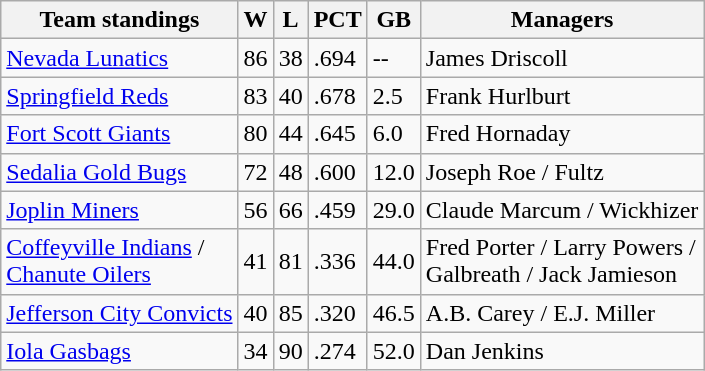<table class="wikitable">
<tr>
<th>Team standings</th>
<th>W</th>
<th>L</th>
<th>PCT</th>
<th>GB</th>
<th>Managers</th>
</tr>
<tr>
<td><a href='#'>Nevada Lunatics</a></td>
<td>86</td>
<td>38</td>
<td>.694</td>
<td>--</td>
<td>James Driscoll</td>
</tr>
<tr>
<td><a href='#'>Springfield Reds</a></td>
<td>83</td>
<td>40</td>
<td>.678</td>
<td>2.5</td>
<td>Frank Hurlburt</td>
</tr>
<tr>
<td><a href='#'>Fort Scott Giants</a></td>
<td>80</td>
<td>44</td>
<td>.645</td>
<td>6.0</td>
<td>Fred Hornaday</td>
</tr>
<tr>
<td><a href='#'>Sedalia Gold Bugs</a></td>
<td>72</td>
<td>48</td>
<td>.600</td>
<td>12.0</td>
<td>Joseph Roe / Fultz</td>
</tr>
<tr>
<td><a href='#'>Joplin Miners</a></td>
<td>56</td>
<td>66</td>
<td>.459</td>
<td>29.0</td>
<td>Claude Marcum / Wickhizer</td>
</tr>
<tr>
<td><a href='#'>Coffeyville Indians</a> /<br><a href='#'>Chanute Oilers</a></td>
<td>41</td>
<td>81</td>
<td>.336</td>
<td>44.0</td>
<td>Fred Porter / Larry Powers /<br> Galbreath / Jack Jamieson</td>
</tr>
<tr>
<td><a href='#'>Jefferson City Convicts</a></td>
<td>40</td>
<td>85</td>
<td>.320</td>
<td>46.5</td>
<td>A.B. Carey / E.J. Miller</td>
</tr>
<tr>
<td><a href='#'>Iola Gasbags</a></td>
<td>34</td>
<td>90</td>
<td>.274</td>
<td>52.0</td>
<td>Dan Jenkins</td>
</tr>
</table>
